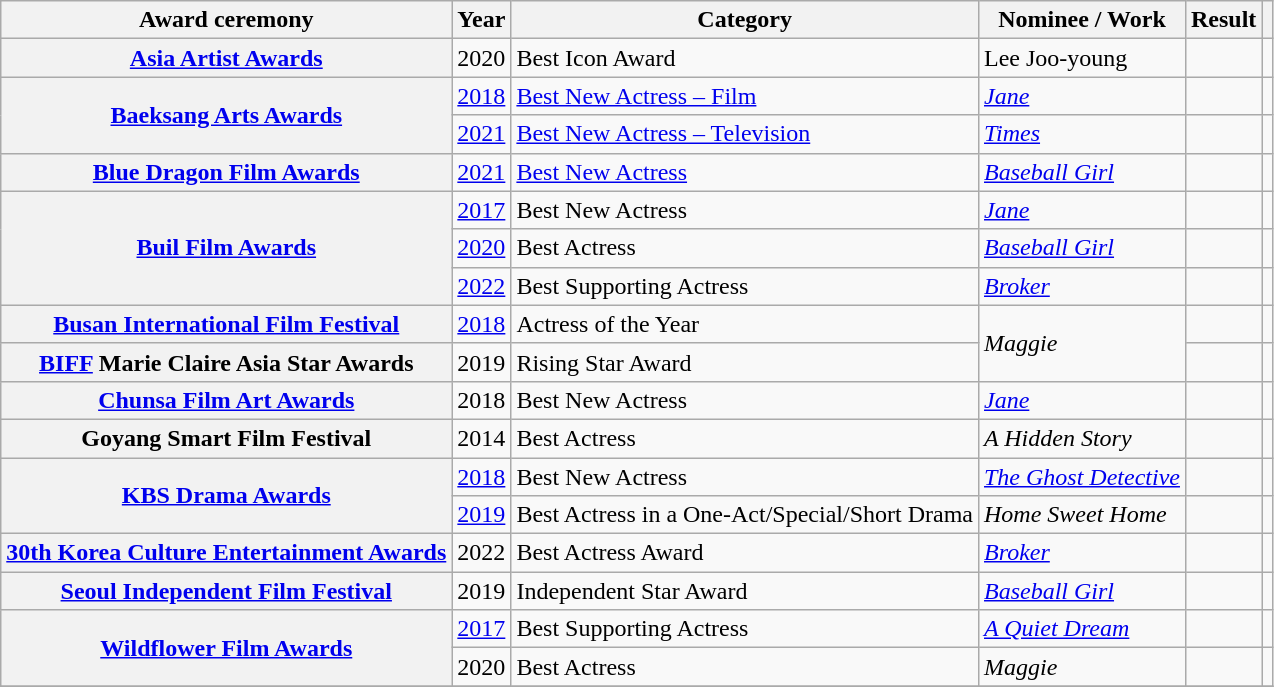<table class="wikitable plainrowheaders sortable">
<tr>
<th scope="col">Award ceremony</th>
<th scope="col">Year</th>
<th scope="col">Category</th>
<th scope="col">Nominee / Work</th>
<th scope="col">Result</th>
<th scope="col" class="unsortable"></th>
</tr>
<tr>
<th scope="row"><a href='#'>Asia Artist Awards</a></th>
<td>2020</td>
<td>Best Icon Award</td>
<td>Lee Joo-young</td>
<td></td>
<td></td>
</tr>
<tr>
<th scope="row"  rowspan="2"><a href='#'>Baeksang Arts Awards</a></th>
<td><a href='#'>2018</a></td>
<td><a href='#'>Best New Actress – Film</a></td>
<td><em><a href='#'>Jane</a></em></td>
<td></td>
<td></td>
</tr>
<tr>
<td><a href='#'>2021</a></td>
<td><a href='#'>Best New Actress – Television</a></td>
<td><em><a href='#'>Times</a></em></td>
<td></td>
<td></td>
</tr>
<tr>
<th scope="row"  rowspan="1"><a href='#'>Blue Dragon Film Awards</a></th>
<td><a href='#'>2021</a></td>
<td><a href='#'>Best New Actress</a></td>
<td><em><a href='#'>Baseball Girl</a></em></td>
<td></td>
<td></td>
</tr>
<tr>
<th scope="row"  rowspan="3"><a href='#'>Buil Film Awards</a></th>
<td><a href='#'>2017</a></td>
<td>Best New Actress</td>
<td rowspan=1><em><a href='#'>Jane</a></em></td>
<td></td>
<td></td>
</tr>
<tr>
<td><a href='#'>2020</a></td>
<td>Best Actress</td>
<td><em><a href='#'>Baseball Girl</a></em></td>
<td></td>
<td></td>
</tr>
<tr>
<td><a href='#'>2022</a></td>
<td>Best Supporting Actress</td>
<td><em><a href='#'>Broker</a></em></td>
<td></td>
<td></td>
</tr>
<tr>
<th scope="row"  rowspan="1"><a href='#'>Busan International Film Festival</a></th>
<td><a href='#'>2018</a></td>
<td>Actress of the Year</td>
<td rowspan="2"><em>Maggie</em></td>
<td></td>
<td></td>
</tr>
<tr>
<th scope="row"><a href='#'>BIFF</a> Marie Claire Asia Star Awards</th>
<td>2019</td>
<td>Rising Star Award</td>
<td></td>
<td></td>
</tr>
<tr>
<th scope="row"><a href='#'>Chunsa Film Art Awards</a></th>
<td>2018</td>
<td>Best New Actress</td>
<td><em><a href='#'>Jane</a></em></td>
<td></td>
<td></td>
</tr>
<tr>
<th scope="row">Goyang Smart Film Festival</th>
<td>2014</td>
<td>Best Actress</td>
<td><em>A Hidden Story</em></td>
<td></td>
<td></td>
</tr>
<tr>
<th scope="row"  rowspan="2"><a href='#'>KBS Drama Awards</a></th>
<td><a href='#'>2018</a></td>
<td>Best New Actress</td>
<td><em><a href='#'>The Ghost Detective</a></em></td>
<td></td>
<td></td>
</tr>
<tr>
<td><a href='#'>2019</a></td>
<td>Best Actress in a One-Act/Special/Short Drama</td>
<td><em>Home Sweet Home</em></td>
<td></td>
<td></td>
</tr>
<tr>
<th scope="row"><a href='#'>30th Korea Culture Entertainment Awards</a></th>
<td>2022</td>
<td>Best Actress Award</td>
<td><em><a href='#'>Broker</a></em></td>
<td></td>
<td></td>
</tr>
<tr>
<th scope="row"><a href='#'>Seoul Independent Film Festival</a></th>
<td>2019</td>
<td>Independent Star Award</td>
<td rowspan="1"><em><a href='#'>Baseball Girl</a></em></td>
<td></td>
<td></td>
</tr>
<tr>
<th scope="row"  rowspan="2"><a href='#'>Wildflower Film Awards</a></th>
<td><a href='#'>2017</a></td>
<td>Best Supporting Actress</td>
<td><em><a href='#'>A Quiet Dream</a></em></td>
<td></td>
<td></td>
</tr>
<tr>
<td>2020</td>
<td>Best Actress</td>
<td><em>Maggie</em></td>
<td></td>
<td></td>
</tr>
<tr>
</tr>
</table>
